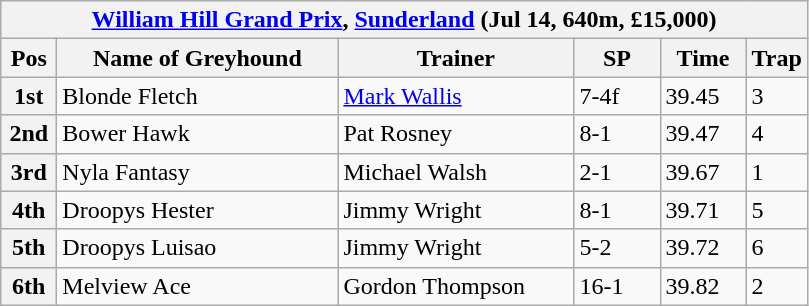<table class="wikitable">
<tr>
<th colspan="6"><a href='#'>William Hill Grand Prix</a>, <a href='#'>Sunderland</a> (Jul 14, 640m, £15,000)</th>
</tr>
<tr>
<th width=30>Pos</th>
<th width=180>Name of Greyhound</th>
<th width=150>Trainer</th>
<th width=50>SP</th>
<th width=50>Time</th>
<th width=30>Trap</th>
</tr>
<tr>
<th>1st</th>
<td>Blonde Fletch</td>
<td><a href='#'>Mark Wallis</a></td>
<td>7-4f</td>
<td>39.45</td>
<td>3</td>
</tr>
<tr>
<th>2nd</th>
<td>Bower Hawk</td>
<td>Pat Rosney</td>
<td>8-1</td>
<td>39.47</td>
<td>4</td>
</tr>
<tr>
<th>3rd</th>
<td>Nyla Fantasy</td>
<td>Michael Walsh</td>
<td>2-1</td>
<td>39.67</td>
<td>1</td>
</tr>
<tr>
<th>4th</th>
<td>Droopys Hester</td>
<td>Jimmy Wright</td>
<td>8-1</td>
<td>39.71</td>
<td>5</td>
</tr>
<tr>
<th>5th</th>
<td>Droopys Luisao</td>
<td>Jimmy Wright</td>
<td>5-2</td>
<td>39.72</td>
<td>6</td>
</tr>
<tr>
<th>6th</th>
<td>Melview Ace</td>
<td>Gordon Thompson</td>
<td>16-1</td>
<td>39.82</td>
<td>2</td>
</tr>
</table>
